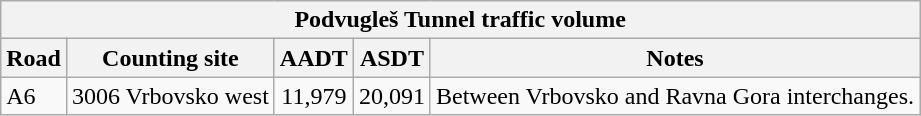<table class="wikitable">
<tr>
<td colspan=5 bgcolor="#f2f2f2" align=center style=margin-top:15><strong>Podvugleš Tunnel traffic volume</strong></td>
</tr>
<tr>
<td align=center bgcolor="#f2f2f2"><strong>Road</strong></td>
<td align=center bgcolor="#f2f2f2"><strong>Counting site</strong></td>
<td align=center bgcolor="#f2f2f2"><strong>AADT</strong></td>
<td align=center bgcolor="#f2f2f2"><strong>ASDT</strong></td>
<td align=center bgcolor="#f2f2f2"><strong>Notes</strong></td>
</tr>
<tr>
<td> A6</td>
<td>3006 Vrbovsko west</td>
<td align=center>11,979</td>
<td align=center>20,091</td>
<td>Between Vrbovsko and Ravna Gora interchanges.</td>
</tr>
</table>
